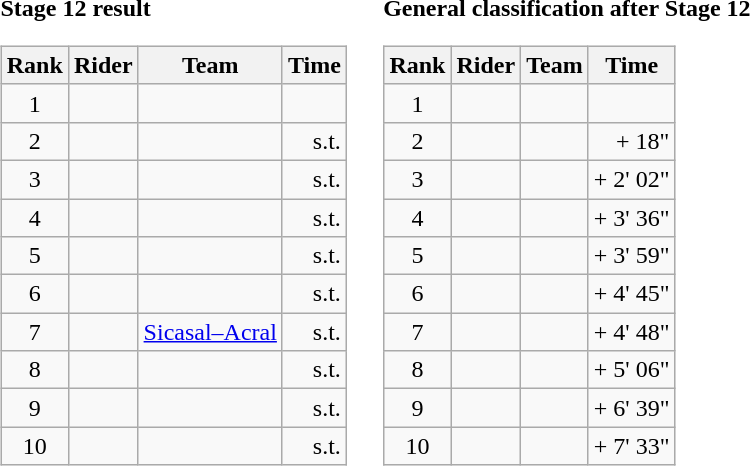<table>
<tr>
<td><strong>Stage 12 result</strong><br><table class="wikitable">
<tr>
<th scope="col">Rank</th>
<th scope="col">Rider</th>
<th scope="col">Team</th>
<th scope="col">Time</th>
</tr>
<tr>
<td style="text-align:center;">1</td>
<td></td>
<td></td>
<td style="text-align:right;"></td>
</tr>
<tr>
<td style="text-align:center;">2</td>
<td></td>
<td></td>
<td style="text-align:right;">s.t.</td>
</tr>
<tr>
<td style="text-align:center;">3</td>
<td></td>
<td></td>
<td style="text-align:right;">s.t.</td>
</tr>
<tr>
<td style="text-align:center;">4</td>
<td></td>
<td></td>
<td style="text-align:right;">s.t.</td>
</tr>
<tr>
<td style="text-align:center;">5</td>
<td></td>
<td></td>
<td style="text-align:right;">s.t.</td>
</tr>
<tr>
<td style="text-align:center;">6</td>
<td></td>
<td></td>
<td style="text-align:right;">s.t.</td>
</tr>
<tr>
<td style="text-align:center;">7</td>
<td></td>
<td><a href='#'>Sicasal–Acral</a></td>
<td style="text-align:right;">s.t.</td>
</tr>
<tr>
<td style="text-align:center;">8</td>
<td></td>
<td></td>
<td style="text-align:right;">s.t.</td>
</tr>
<tr>
<td style="text-align:center;">9</td>
<td></td>
<td></td>
<td style="text-align:right;">s.t.</td>
</tr>
<tr>
<td style="text-align:center;">10</td>
<td></td>
<td></td>
<td style="text-align:right;">s.t.</td>
</tr>
</table>
</td>
<td></td>
<td><strong>General classification after Stage 12</strong><br><table class="wikitable">
<tr>
<th scope="col">Rank</th>
<th scope="col">Rider</th>
<th scope="col">Team</th>
<th scope="col">Time</th>
</tr>
<tr>
<td style="text-align:center;">1</td>
<td></td>
<td></td>
<td style="text-align:right;"></td>
</tr>
<tr>
<td style="text-align:center;">2</td>
<td></td>
<td></td>
<td style="text-align:right;">+ 18"</td>
</tr>
<tr>
<td style="text-align:center;">3</td>
<td></td>
<td></td>
<td style="text-align:right;">+ 2' 02"</td>
</tr>
<tr>
<td style="text-align:center;">4</td>
<td></td>
<td></td>
<td style="text-align:right;">+ 3' 36"</td>
</tr>
<tr>
<td style="text-align:center;">5</td>
<td></td>
<td></td>
<td style="text-align:right;">+ 3' 59"</td>
</tr>
<tr>
<td style="text-align:center;">6</td>
<td></td>
<td></td>
<td style="text-align:right;">+ 4' 45"</td>
</tr>
<tr>
<td style="text-align:center;">7</td>
<td></td>
<td></td>
<td style="text-align:right;">+ 4' 48"</td>
</tr>
<tr>
<td style="text-align:center;">8</td>
<td></td>
<td></td>
<td style="text-align:right;">+ 5' 06"</td>
</tr>
<tr>
<td style="text-align:center;">9</td>
<td></td>
<td></td>
<td style="text-align:right;">+ 6' 39"</td>
</tr>
<tr>
<td style="text-align:center;">10</td>
<td></td>
<td></td>
<td style="text-align:right;">+ 7' 33"</td>
</tr>
</table>
</td>
</tr>
</table>
